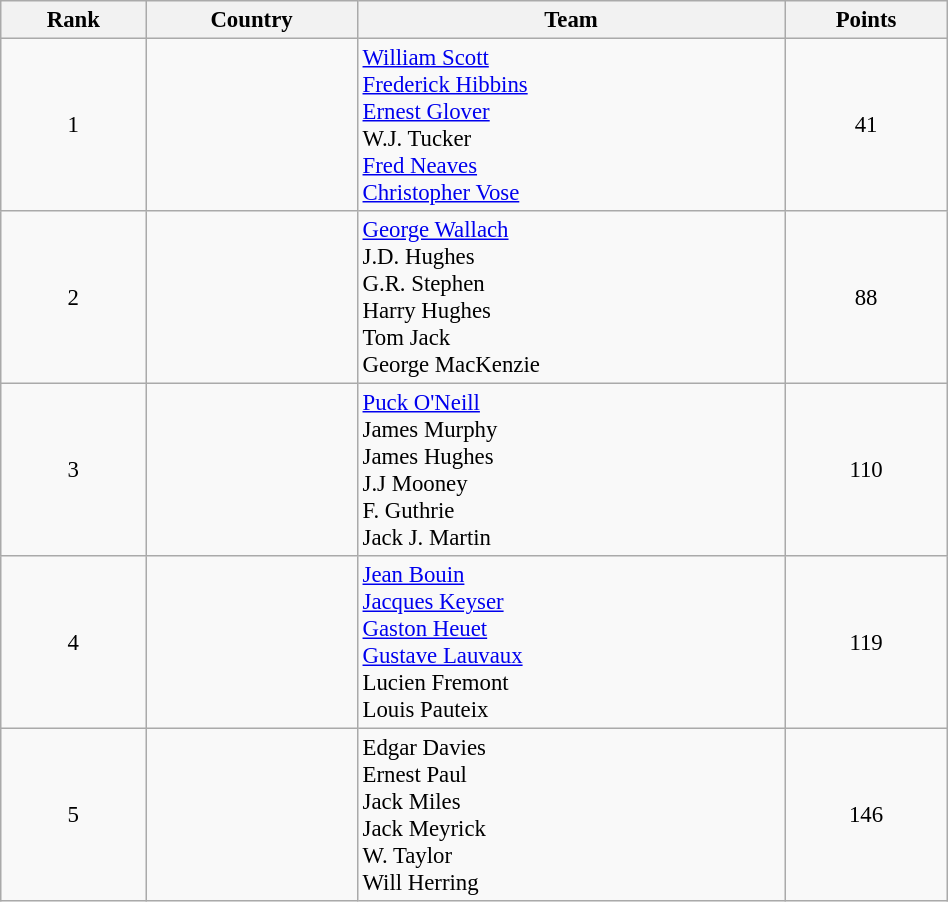<table class="wikitable sortable" style=" text-align:center; font-size:95%;" width="50%">
<tr>
<th>Rank</th>
<th>Country</th>
<th>Team</th>
<th>Points</th>
</tr>
<tr>
<td align=center>1</td>
<td align=left></td>
<td align=left><a href='#'>William Scott</a><br><a href='#'>Frederick Hibbins</a><br><a href='#'>Ernest Glover</a><br>W.J. Tucker<br><a href='#'>Fred Neaves</a><br><a href='#'>Christopher Vose</a></td>
<td>41</td>
</tr>
<tr>
<td align=center>2</td>
<td align=left></td>
<td align=left><a href='#'>George Wallach</a><br>J.D. Hughes<br>G.R. Stephen<br>Harry Hughes<br>Tom Jack<br>George MacKenzie</td>
<td>88</td>
</tr>
<tr>
<td align=center>3</td>
<td align=left></td>
<td align=left><a href='#'>Puck O'Neill</a><br>James Murphy<br>James Hughes<br>J.J Mooney<br>F. Guthrie<br>Jack J. Martin</td>
<td>110</td>
</tr>
<tr>
<td align=center>4</td>
<td align=left></td>
<td align=left><a href='#'>Jean Bouin</a><br><a href='#'>Jacques Keyser</a><br><a href='#'>Gaston Heuet</a><br><a href='#'>Gustave Lauvaux</a><br>Lucien Fremont<br>Louis Pauteix</td>
<td>119</td>
</tr>
<tr>
<td align=center>5</td>
<td align=left></td>
<td align=left>Edgar Davies<br>Ernest Paul<br>Jack Miles<br>Jack Meyrick<br>W. Taylor<br>Will Herring</td>
<td>146</td>
</tr>
</table>
